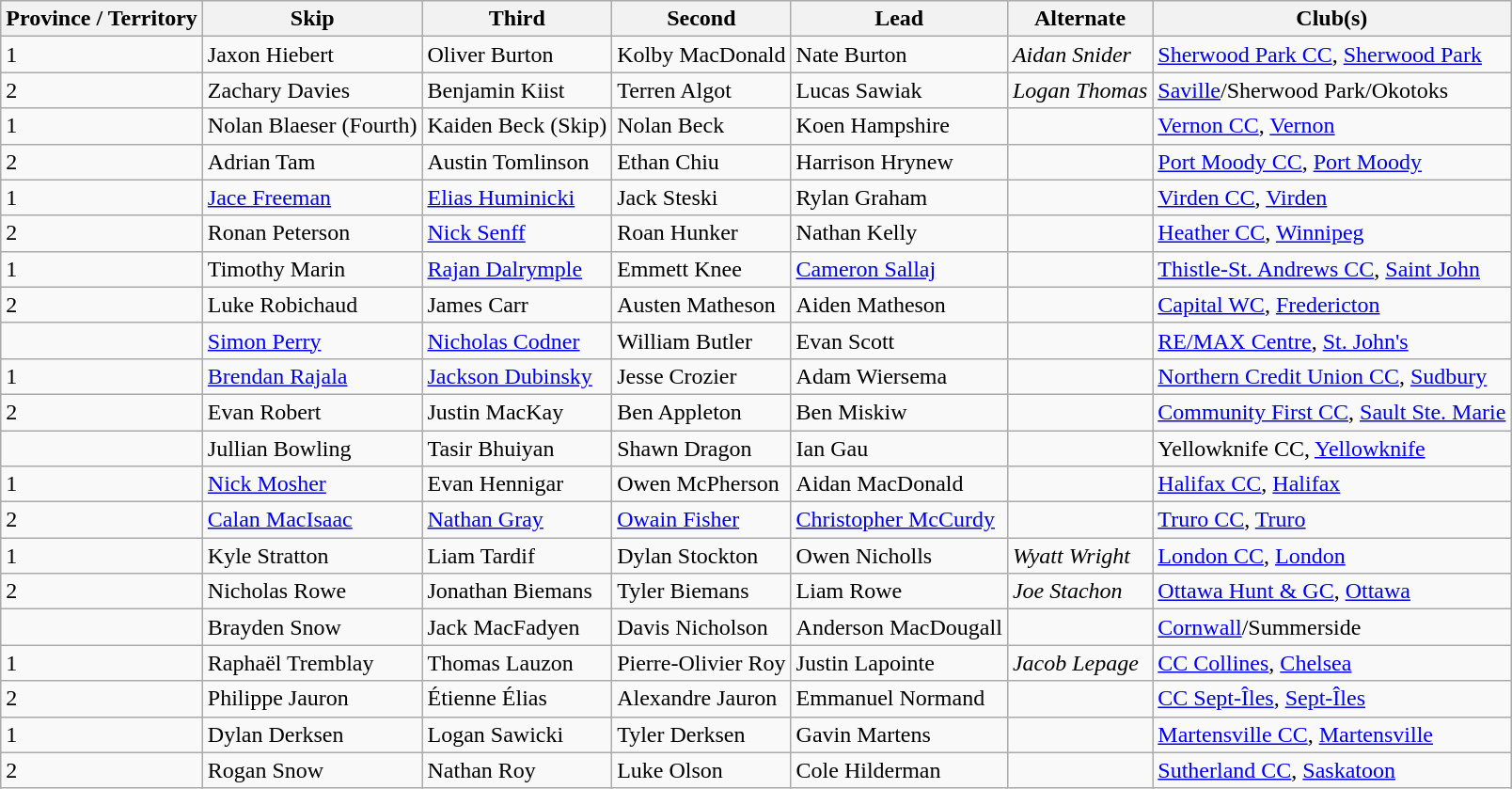<table class="wikitable">
<tr>
<th scope="col">Province / Territory</th>
<th scope="col">Skip</th>
<th scope="col">Third</th>
<th scope="col">Second</th>
<th scope="col">Lead</th>
<th scope="col">Alternate</th>
<th scope="col">Club(s)</th>
</tr>
<tr>
<td> 1</td>
<td>Jaxon Hiebert</td>
<td>Oliver Burton</td>
<td>Kolby MacDonald</td>
<td>Nate Burton</td>
<td><em>Aidan Snider</em></td>
<td><a href='#'>Sherwood Park CC</a>, <a href='#'>Sherwood Park</a></td>
</tr>
<tr>
<td> 2</td>
<td>Zachary Davies</td>
<td>Benjamin Kiist</td>
<td>Terren Algot</td>
<td>Lucas Sawiak</td>
<td><em>Logan Thomas</em></td>
<td><a href='#'>Saville</a>/Sherwood Park/Okotoks</td>
</tr>
<tr>
<td> 1</td>
<td>Nolan Blaeser (Fourth)</td>
<td>Kaiden Beck (Skip)</td>
<td>Nolan Beck</td>
<td>Koen Hampshire</td>
<td></td>
<td><a href='#'>Vernon CC</a>, <a href='#'>Vernon</a></td>
</tr>
<tr>
<td> 2</td>
<td>Adrian Tam</td>
<td>Austin Tomlinson</td>
<td>Ethan Chiu</td>
<td>Harrison Hrynew</td>
<td></td>
<td><a href='#'>Port Moody CC</a>, <a href='#'>Port Moody</a></td>
</tr>
<tr>
<td> 1</td>
<td><a href='#'>Jace Freeman</a></td>
<td><a href='#'>Elias Huminicki</a></td>
<td>Jack Steski</td>
<td>Rylan Graham</td>
<td></td>
<td><a href='#'>Virden CC</a>, <a href='#'>Virden</a></td>
</tr>
<tr>
<td> 2</td>
<td>Ronan Peterson</td>
<td><a href='#'>Nick Senff</a></td>
<td>Roan Hunker</td>
<td>Nathan Kelly</td>
<td></td>
<td><a href='#'>Heather CC</a>, <a href='#'>Winnipeg</a></td>
</tr>
<tr>
<td> 1</td>
<td>Timothy Marin</td>
<td><a href='#'>Rajan Dalrymple</a></td>
<td>Emmett Knee</td>
<td><a href='#'>Cameron Sallaj</a></td>
<td></td>
<td><a href='#'>Thistle-St. Andrews CC</a>, <a href='#'>Saint John</a></td>
</tr>
<tr>
<td> 2</td>
<td>Luke Robichaud</td>
<td>James Carr</td>
<td>Austen Matheson</td>
<td>Aiden Matheson</td>
<td></td>
<td><a href='#'>Capital WC</a>, <a href='#'>Fredericton</a></td>
</tr>
<tr>
<td></td>
<td><a href='#'>Simon Perry</a></td>
<td><a href='#'>Nicholas Codner</a></td>
<td>William Butler</td>
<td>Evan Scott</td>
<td></td>
<td><a href='#'>RE/MAX Centre</a>, <a href='#'>St. John's</a></td>
</tr>
<tr>
<td> 1</td>
<td><a href='#'>Brendan Rajala</a></td>
<td><a href='#'>Jackson Dubinsky</a></td>
<td>Jesse Crozier</td>
<td>Adam Wiersema</td>
<td></td>
<td><a href='#'>Northern Credit Union CC</a>, <a href='#'>Sudbury</a></td>
</tr>
<tr>
<td> 2</td>
<td>Evan Robert</td>
<td>Justin MacKay</td>
<td>Ben Appleton</td>
<td>Ben Miskiw</td>
<td></td>
<td><a href='#'>Community First CC</a>, <a href='#'>Sault Ste. Marie</a></td>
</tr>
<tr>
<td></td>
<td>Jullian Bowling</td>
<td>Tasir Bhuiyan</td>
<td>Shawn Dragon</td>
<td>Ian Gau</td>
<td></td>
<td>Yellowknife CC, <a href='#'>Yellowknife</a></td>
</tr>
<tr>
<td> 1</td>
<td><a href='#'>Nick Mosher</a></td>
<td>Evan Hennigar</td>
<td>Owen McPherson</td>
<td>Aidan MacDonald</td>
<td></td>
<td><a href='#'>Halifax CC</a>, <a href='#'>Halifax</a></td>
</tr>
<tr>
<td> 2</td>
<td><a href='#'>Calan MacIsaac</a></td>
<td><a href='#'>Nathan Gray</a></td>
<td><a href='#'>Owain Fisher</a></td>
<td><a href='#'>Christopher McCurdy</a></td>
<td></td>
<td><a href='#'>Truro CC</a>, <a href='#'>Truro</a></td>
</tr>
<tr>
<td> 1</td>
<td>Kyle Stratton</td>
<td>Liam Tardif</td>
<td>Dylan Stockton</td>
<td>Owen Nicholls</td>
<td><em>Wyatt Wright</em></td>
<td><a href='#'>London CC</a>, <a href='#'>London</a></td>
</tr>
<tr>
<td> 2</td>
<td>Nicholas Rowe</td>
<td>Jonathan Biemans</td>
<td>Tyler Biemans</td>
<td>Liam Rowe</td>
<td><em>Joe Stachon</em></td>
<td><a href='#'>Ottawa Hunt & GC</a>, <a href='#'>Ottawa</a></td>
</tr>
<tr>
<td></td>
<td>Brayden Snow</td>
<td>Jack MacFadyen</td>
<td>Davis Nicholson</td>
<td>Anderson MacDougall</td>
<td></td>
<td><a href='#'>Cornwall</a>/Summerside</td>
</tr>
<tr>
<td> 1</td>
<td>Raphaël Tremblay</td>
<td>Thomas Lauzon</td>
<td>Pierre-Olivier Roy</td>
<td>Justin Lapointe</td>
<td><em>Jacob Lepage</em></td>
<td><a href='#'>CC Collines</a>, <a href='#'>Chelsea</a></td>
</tr>
<tr>
<td> 2</td>
<td>Philippe Jauron</td>
<td>Étienne Élias</td>
<td>Alexandre Jauron</td>
<td>Emmanuel Normand</td>
<td></td>
<td><a href='#'>CC Sept-Îles</a>, <a href='#'>Sept-Îles</a></td>
</tr>
<tr>
<td> 1</td>
<td>Dylan Derksen</td>
<td>Logan Sawicki</td>
<td>Tyler Derksen</td>
<td>Gavin Martens</td>
<td></td>
<td><a href='#'>Martensville CC</a>, <a href='#'>Martensville</a></td>
</tr>
<tr>
<td> 2</td>
<td>Rogan Snow</td>
<td>Nathan Roy</td>
<td>Luke Olson</td>
<td>Cole Hilderman</td>
<td></td>
<td><a href='#'>Sutherland CC</a>, <a href='#'>Saskatoon</a></td>
</tr>
</table>
